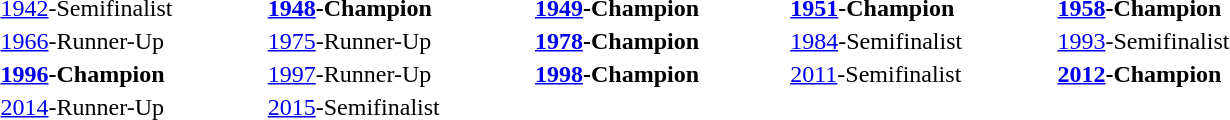<table style="width:70%">
<tr>
<td><a href='#'>1942</a>-Semifinalist</td>
<td><strong><a href='#'>1948</a>-Champion</strong></td>
<td><strong><a href='#'>1949</a>-Champion</strong></td>
<td><strong><a href='#'>1951</a>-Champion</strong></td>
<td><strong><a href='#'>1958</a>-Champion</strong></td>
</tr>
<tr>
<td><a href='#'>1966</a>-Runner-Up</td>
<td><a href='#'>1975</a>-Runner-Up</td>
<td><strong><a href='#'>1978</a>-Champion</strong></td>
<td><a href='#'>1984</a>-Semifinalist</td>
<td><a href='#'>1993</a>-Semifinalist</td>
</tr>
<tr>
<td><strong><a href='#'>1996</a>-Champion</strong></td>
<td><a href='#'>1997</a>-Runner-Up</td>
<td><strong><a href='#'>1998</a>-Champion</strong></td>
<td><a href='#'>2011</a>-Semifinalist</td>
<td><strong><a href='#'>2012</a>-Champion</strong></td>
</tr>
<tr>
<td><a href='#'>2014</a>-Runner-Up</td>
<td><a href='#'>2015</a>-Semifinalist</td>
</tr>
</table>
